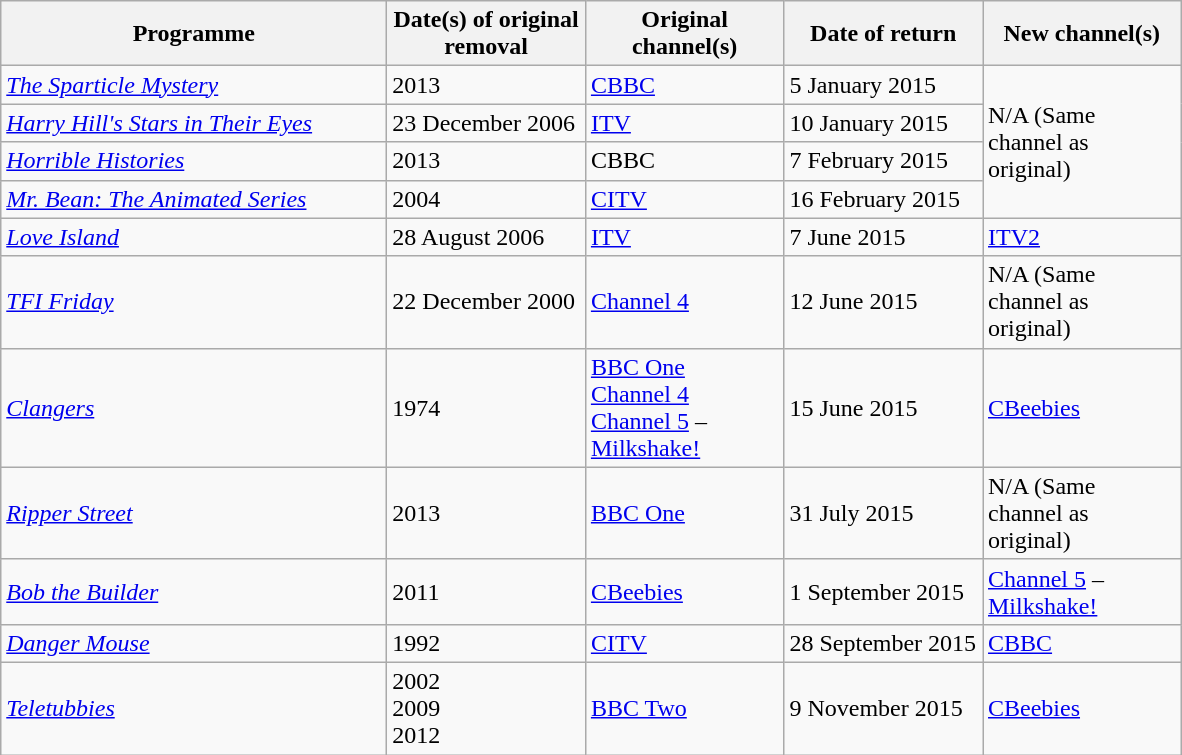<table class="wikitable">
<tr>
<th width=250>Programme</th>
<th width=125>Date(s) of original removal</th>
<th width=125>Original channel(s)</th>
<th width=125>Date of return</th>
<th width=125>New channel(s)</th>
</tr>
<tr>
<td><em><a href='#'>The Sparticle Mystery</a></em></td>
<td>2013</td>
<td><a href='#'>CBBC</a></td>
<td>5 January 2015</td>
<td rowspan="4">N/A (Same channel as original)</td>
</tr>
<tr>
<td><em><a href='#'>Harry Hill's Stars in Their Eyes</a></em></td>
<td>23 December 2006</td>
<td><a href='#'>ITV</a></td>
<td>10 January 2015</td>
</tr>
<tr>
<td><em><a href='#'>Horrible Histories</a></em></td>
<td>2013</td>
<td>CBBC</td>
<td>7 February 2015</td>
</tr>
<tr>
<td><em><a href='#'>Mr. Bean: The Animated Series</a></em></td>
<td>2004</td>
<td><a href='#'>CITV</a></td>
<td>16 February 2015</td>
</tr>
<tr>
<td><em><a href='#'>Love Island</a></em></td>
<td>28 August 2006</td>
<td><a href='#'>ITV</a></td>
<td>7 June 2015</td>
<td><a href='#'>ITV2</a></td>
</tr>
<tr>
<td><em><a href='#'>TFI Friday</a></em></td>
<td>22 December 2000</td>
<td><a href='#'>Channel 4</a></td>
<td>12 June 2015</td>
<td>N/A (Same channel as original)</td>
</tr>
<tr>
<td><em><a href='#'>Clangers</a></em></td>
<td>1974</td>
<td><a href='#'>BBC One</a><br><a href='#'>Channel 4</a><br><a href='#'>Channel 5</a> – <a href='#'>Milkshake!</a></td>
<td>15 June 2015</td>
<td><a href='#'>CBeebies</a></td>
</tr>
<tr>
<td><em><a href='#'>Ripper Street</a></em></td>
<td>2013</td>
<td><a href='#'>BBC One</a></td>
<td>31 July 2015</td>
<td>N/A (Same channel as original)</td>
</tr>
<tr>
<td><em><a href='#'>Bob the Builder</a></em></td>
<td>2011</td>
<td><a href='#'>CBeebies</a></td>
<td>1 September 2015</td>
<td><a href='#'>Channel 5</a> – <a href='#'>Milkshake!</a></td>
</tr>
<tr>
<td><em><a href='#'>Danger Mouse</a></em></td>
<td>1992</td>
<td><a href='#'>CITV</a></td>
<td>28 September 2015</td>
<td><a href='#'>CBBC</a></td>
</tr>
<tr>
<td><em><a href='#'>Teletubbies</a></em></td>
<td>2002<br>2009<br>2012</td>
<td><a href='#'>BBC Two</a></td>
<td>9 November 2015</td>
<td><a href='#'>CBeebies</a></td>
</tr>
</table>
